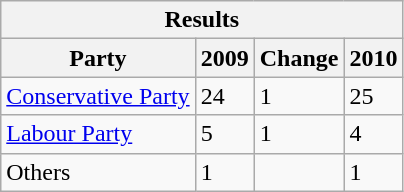<table class="wikitable">
<tr>
<th colspan="4">Results</th>
</tr>
<tr>
<th>Party</th>
<th>2009</th>
<th>Change</th>
<th>2010</th>
</tr>
<tr>
<td><a href='#'>Conservative Party</a></td>
<td>24</td>
<td> 1</td>
<td>25</td>
</tr>
<tr>
<td><a href='#'>Labour Party</a></td>
<td>5</td>
<td> 1</td>
<td>4</td>
</tr>
<tr>
<td>Others</td>
<td>1</td>
<td></td>
<td>1</td>
</tr>
</table>
